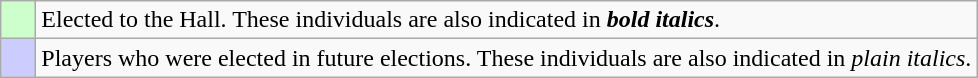<table class="wikitable">
<tr>
<td bgcolor="#ccffcc">    </td>
<td>Elected to the Hall. These individuals are also indicated in <strong><em>bold italics</em></strong>.</td>
</tr>
<tr>
<td bgcolor="#ccccff">    </td>
<td>Players who were elected in future elections. These individuals are also indicated in <em>plain italics</em>.</td>
</tr>
</table>
